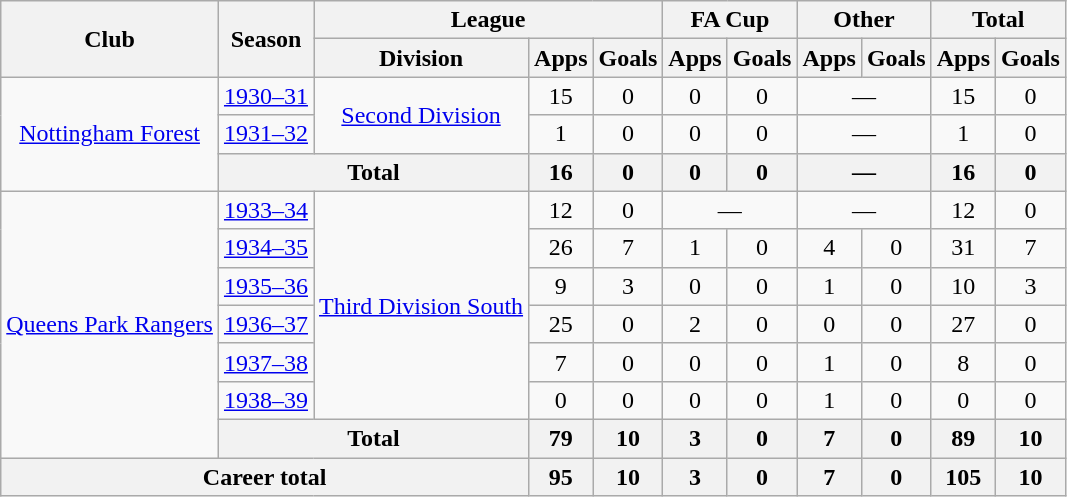<table class="wikitable" style="text-align: center;">
<tr>
<th rowspan="2">Club</th>
<th rowspan="2">Season</th>
<th colspan="3">League</th>
<th colspan="2">FA Cup</th>
<th colspan="2">Other</th>
<th colspan="2">Total</th>
</tr>
<tr>
<th>Division</th>
<th>Apps</th>
<th>Goals</th>
<th>Apps</th>
<th>Goals</th>
<th>Apps</th>
<th>Goals</th>
<th>Apps</th>
<th>Goals</th>
</tr>
<tr>
<td rowspan="3"><a href='#'>Nottingham Forest</a></td>
<td><a href='#'>1930–31</a></td>
<td rowspan="2"><a href='#'>Second Division</a></td>
<td>15</td>
<td>0</td>
<td>0</td>
<td>0</td>
<td colspan="2">—</td>
<td>15</td>
<td>0</td>
</tr>
<tr>
<td><a href='#'>1931–32</a></td>
<td>1</td>
<td>0</td>
<td>0</td>
<td>0</td>
<td colspan="2">—</td>
<td>1</td>
<td>0</td>
</tr>
<tr>
<th colspan="2">Total</th>
<th>16</th>
<th>0</th>
<th>0</th>
<th>0</th>
<th colspan="2">—</th>
<th>16</th>
<th>0</th>
</tr>
<tr>
<td rowspan="7"><a href='#'>Queens Park Rangers</a></td>
<td><a href='#'>1933–34</a></td>
<td rowspan="6"><a href='#'>Third Division South</a></td>
<td>12</td>
<td>0</td>
<td colspan="2">—</td>
<td colspan="2">—</td>
<td>12</td>
<td>0</td>
</tr>
<tr>
<td><a href='#'>1934–35</a></td>
<td>26</td>
<td>7</td>
<td>1</td>
<td>0</td>
<td>4</td>
<td>0</td>
<td>31</td>
<td>7</td>
</tr>
<tr>
<td><a href='#'>1935–36</a></td>
<td>9</td>
<td>3</td>
<td>0</td>
<td>0</td>
<td>1</td>
<td>0</td>
<td>10</td>
<td>3</td>
</tr>
<tr>
<td><a href='#'>1936–37</a></td>
<td>25</td>
<td>0</td>
<td>2</td>
<td>0</td>
<td>0</td>
<td>0</td>
<td>27</td>
<td>0</td>
</tr>
<tr>
<td><a href='#'>1937–38</a></td>
<td>7</td>
<td>0</td>
<td>0</td>
<td>0</td>
<td>1</td>
<td>0</td>
<td>8</td>
<td>0</td>
</tr>
<tr>
<td><a href='#'>1938–39</a></td>
<td>0</td>
<td>0</td>
<td>0</td>
<td>0</td>
<td>1</td>
<td>0</td>
<td>0</td>
<td>0</td>
</tr>
<tr>
<th colspan="2">Total</th>
<th>79</th>
<th>10</th>
<th>3</th>
<th>0</th>
<th>7</th>
<th>0</th>
<th>89</th>
<th>10</th>
</tr>
<tr>
<th colspan="3">Career total</th>
<th>95</th>
<th>10</th>
<th>3</th>
<th>0</th>
<th>7</th>
<th>0</th>
<th>105</th>
<th>10</th>
</tr>
</table>
